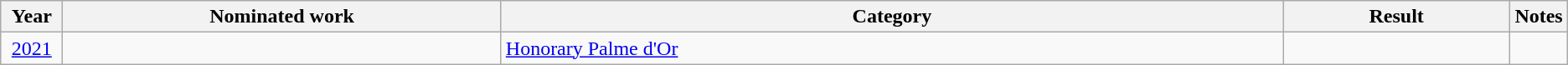<table class=wikitable>
<tr>
<th width=4%>Year</th>
<th width=29%>Nominated work</th>
<th width=52%>Category</th>
<th width=15%>Result</th>
<th>Notes</th>
</tr>
<tr>
<td align=center><a href='#'>2021</a></td>
<td></td>
<td><a href='#'>Honorary Palme d'Or</a></td>
<td></td>
<td></td>
</tr>
</table>
